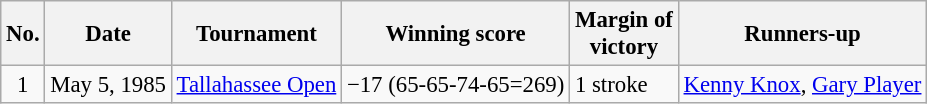<table class="wikitable" style="font-size:95%;">
<tr>
<th>No.</th>
<th>Date</th>
<th>Tournament</th>
<th>Winning score</th>
<th>Margin of<br>victory</th>
<th>Runners-up</th>
</tr>
<tr>
<td align=center>1</td>
<td align=right>May 5, 1985</td>
<td><a href='#'>Tallahassee Open</a></td>
<td>−17 (65-65-74-65=269)</td>
<td>1 stroke</td>
<td> <a href='#'>Kenny Knox</a>,  <a href='#'>Gary Player</a></td>
</tr>
</table>
